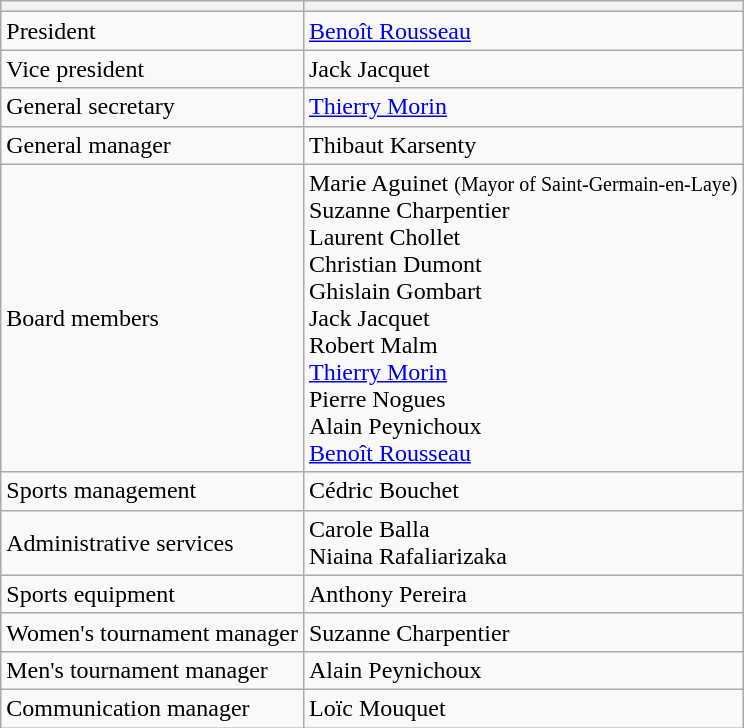<table class="wikitable plainrowheaders sortable" style="text-align:left">
<tr>
<th></th>
<th></th>
</tr>
<tr>
<td>President</td>
<td> <a href='#'>Benoît Rousseau</a></td>
</tr>
<tr>
<td>Vice president</td>
<td> Jack Jacquet</td>
</tr>
<tr>
<td>General secretary</td>
<td> <a href='#'>Thierry Morin</a></td>
</tr>
<tr>
<td>General manager</td>
<td> Thibaut Karsenty</td>
</tr>
<tr>
<td>Board members</td>
<td> Marie Aguinet <small>(Mayor of Saint-Germain-en-Laye)</small><br> Suzanne Charpentier<br> Laurent Chollet<br> Christian Dumont<br> Ghislain Gombart<br> Jack Jacquet<br> Robert Malm<br> <a href='#'>Thierry Morin</a><br> Pierre Nogues<br> Alain Peynichoux<br> <a href='#'>Benoît Rousseau</a></td>
</tr>
<tr>
<td>Sports management</td>
<td> Cédric Bouchet</td>
</tr>
<tr>
<td>Administrative services</td>
<td> Carole Balla<br> Niaina Rafaliarizaka</td>
</tr>
<tr>
<td>Sports equipment</td>
<td> Anthony Pereira</td>
</tr>
<tr>
<td>Women's tournament manager</td>
<td> Suzanne Charpentier</td>
</tr>
<tr>
<td>Men's tournament manager</td>
<td> Alain Peynichoux</td>
</tr>
<tr>
<td>Communication manager</td>
<td> Loïc Mouquet</td>
</tr>
</table>
